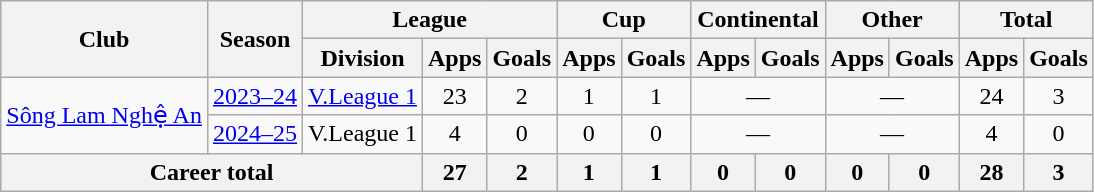<table class="wikitable" style="text-align:center">
<tr>
<th rowspan="2">Club</th>
<th rowspan="2">Season</th>
<th colspan="3">League</th>
<th colspan="2">Cup</th>
<th colspan="2">Continental</th>
<th colspan="2">Other</th>
<th colspan="2">Total</th>
</tr>
<tr>
<th>Division</th>
<th>Apps</th>
<th>Goals</th>
<th>Apps</th>
<th>Goals</th>
<th>Apps</th>
<th>Goals</th>
<th>Apps</th>
<th>Goals</th>
<th>Apps</th>
<th>Goals</th>
</tr>
<tr>
<td rowspan="2"><a href='#'>Sông Lam Nghệ An</a></td>
<td><a href='#'>2023–24</a></td>
<td><a href='#'>V.League 1</a></td>
<td>23</td>
<td>2</td>
<td>1</td>
<td>1</td>
<td colspan="2">—</td>
<td colspan="2">—</td>
<td>24</td>
<td>3</td>
</tr>
<tr>
<td><a href='#'>2024–25</a></td>
<td>V.League 1</td>
<td>4</td>
<td>0</td>
<td>0</td>
<td>0</td>
<td colspan="2">—</td>
<td colspan="2">—</td>
<td>4</td>
<td>0</td>
</tr>
<tr>
<th colspan="3">Career total</th>
<th>27</th>
<th>2</th>
<th>1</th>
<th>1</th>
<th>0</th>
<th>0</th>
<th>0</th>
<th>0</th>
<th>28</th>
<th>3</th>
</tr>
</table>
